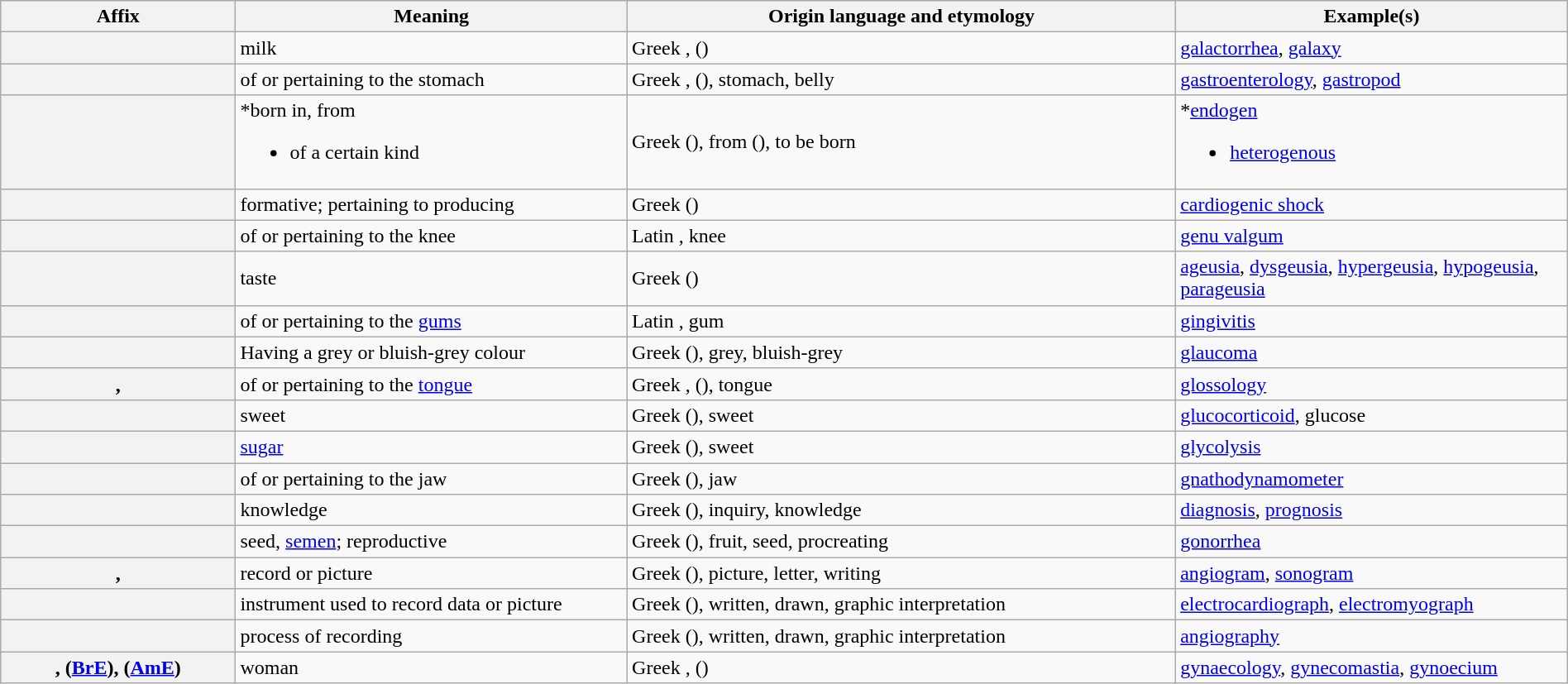<table class="wikitable plainrowheaders" style="width:100%;">
<tr>
<th scope="col" style="width: 15%">Affix</th>
<th scope="col" style="width: 25%">Meaning</th>
<th scope="col" style="width: 35%">Origin language and etymology</th>
<th scope="col" style="width: 25%">Example(s)</th>
</tr>
<tr>
<th scope="row"><strong></strong></th>
<td>milk</td>
<td>Greek ,  ()</td>
<td><a href='#'>galactorrhea</a>, <a href='#'>galaxy</a></td>
</tr>
<tr>
<th scope="row"><strong></strong></th>
<td>of or pertaining to the stomach</td>
<td>Greek ,  (), stomach, belly</td>
<td><a href='#'>gastroenterology</a>, <a href='#'>gastropod</a></td>
</tr>
<tr>
<th scope="row"><strong></strong></th>
<td>*born in, from<br><ul><li>of a certain kind</li></ul></td>
<td>Greek  (), from  (), to be born</td>
<td>*<a href='#'>endogen</a><br><ul><li><a href='#'>heterogenous</a></li></ul></td>
</tr>
<tr>
<th scope="row"><strong></strong></th>
<td>formative; pertaining to producing</td>
<td>Greek  ()</td>
<td><a href='#'>cardiogenic shock</a></td>
</tr>
<tr>
<th scope="row"><strong></strong></th>
<td>of or pertaining to the knee</td>
<td>Latin , knee</td>
<td><a href='#'>genu valgum</a></td>
</tr>
<tr>
<th scope="row"><strong></strong></th>
<td>taste</td>
<td>Greek  ()</td>
<td><a href='#'>ageusia</a>, <a href='#'>dysgeusia</a>, <a href='#'>hypergeusia</a>, <a href='#'>hypogeusia</a>, <a href='#'>parageusia</a></td>
</tr>
<tr>
<th scope="row"><strong></strong></th>
<td>of or pertaining to the <a href='#'>gums</a></td>
<td>Latin , gum</td>
<td><a href='#'>gingivitis</a></td>
</tr>
<tr>
<th scope="row"><strong></strong></th>
<td>Having a grey or bluish-grey colour</td>
<td>Greek  (), grey, bluish-grey</td>
<td><a href='#'>glaucoma</a></td>
</tr>
<tr>
<th scope="row"><strong></strong>, <strong></strong></th>
<td>of or pertaining to the <a href='#'>tongue</a></td>
<td>Greek ,  (), tongue</td>
<td><a href='#'>glossology</a></td>
</tr>
<tr>
<th scope="row"><strong></strong></th>
<td>sweet</td>
<td>Greek  (), sweet</td>
<td><a href='#'>glucocorticoid</a>, glucose</td>
</tr>
<tr>
<th scope="row"><strong></strong></th>
<td><a href='#'>sugar</a></td>
<td>Greek  (), sweet</td>
<td><a href='#'>glycolysis</a></td>
</tr>
<tr>
<th scope="row"><strong></strong></th>
<td>of or pertaining to the jaw</td>
<td>Greek  (), jaw</td>
<td><a href='#'>gnathodynamometer</a></td>
</tr>
<tr>
<th scope="row"><strong></strong></th>
<td>knowledge</td>
<td>Greek  (), inquiry, knowledge</td>
<td><a href='#'>diagnosis</a>, <a href='#'>prognosis</a></td>
</tr>
<tr>
<th scope="row"><strong></strong></th>
<td>seed, <a href='#'>semen</a>; reproductive</td>
<td>Greek  (), fruit, seed, procreating</td>
<td><a href='#'>gonorrhea</a></td>
</tr>
<tr>
<th scope="row"><strong></strong>, <strong></strong></th>
<td>record or picture</td>
<td>Greek  (), picture, letter, writing</td>
<td><a href='#'>angiogram</a>, <a href='#'>sonogram</a></td>
</tr>
<tr>
<th scope="row"><strong></strong></th>
<td>instrument used to record data or picture</td>
<td>Greek  (), written, drawn, graphic interpretation</td>
<td><a href='#'>electrocardiograph</a>, <a href='#'>electromyograph</a></td>
</tr>
<tr>
<th scope="row"><strong></strong></th>
<td>process of recording</td>
<td>Greek  (), written, drawn, graphic interpretation</td>
<td><a href='#'>angiography</a></td>
</tr>
<tr>
<th scope="row"><strong></strong>, <strong></strong> (<a href='#'>BrE</a>), <strong></strong> (<a href='#'>AmE</a>)</th>
<td>woman</td>
<td>Greek ,  ()</td>
<td><a href='#'>gynaecology</a>, <a href='#'>gynecomastia</a>, <a href='#'>gynoecium</a></td>
</tr>
</table>
